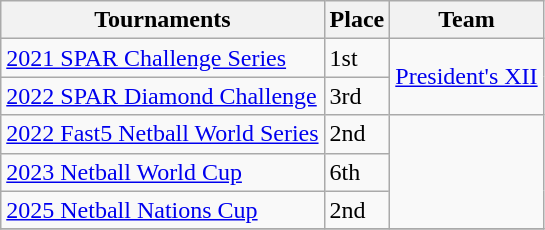<table class="wikitable collapsible">
<tr>
<th>Tournaments</th>
<th>Place</th>
<th>Team</th>
</tr>
<tr>
<td><a href='#'>2021 SPAR Challenge Series</a></td>
<td>1st</td>
<td rowspan="2"> <a href='#'>President's XII</a></td>
</tr>
<tr>
<td><a href='#'>2022 SPAR Diamond Challenge</a></td>
<td>3rd</td>
</tr>
<tr>
<td><a href='#'>2022 Fast5 Netball World Series</a></td>
<td>2nd</td>
<td rowspan="3"></td>
</tr>
<tr>
<td><a href='#'>2023 Netball World Cup</a></td>
<td>6th</td>
</tr>
<tr>
<td><a href='#'>2025 Netball Nations Cup</a></td>
<td>2nd</td>
</tr>
<tr>
</tr>
</table>
